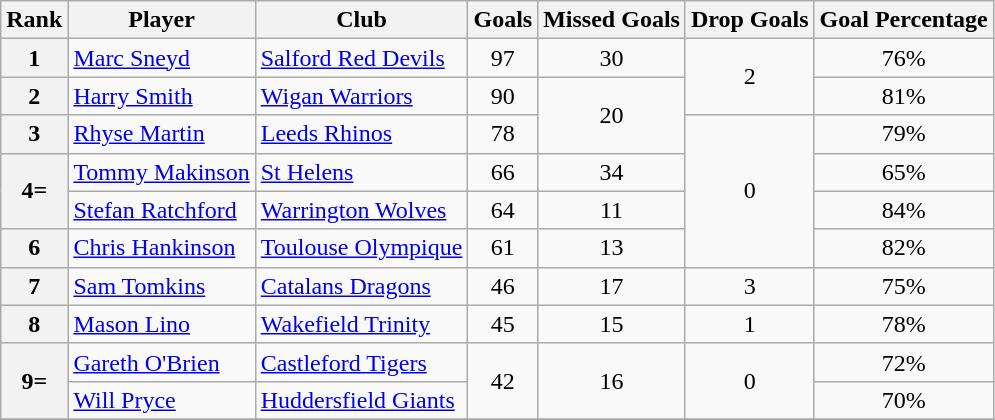<table class="wikitable" style="text-align:center">
<tr>
<th>Rank</th>
<th>Player</th>
<th>Club</th>
<th>Goals</th>
<th>Missed Goals</th>
<th>Drop Goals</th>
<th>Goal Percentage</th>
</tr>
<tr>
<th>1</th>
<td align="left"> <a href='#'>Marc Sneyd</a></td>
<td align="left"> <a href='#'>Salford Red Devils</a></td>
<td>97</td>
<td>30</td>
<td rowspan=2>2</td>
<td>76%</td>
</tr>
<tr>
<th>2</th>
<td align="left"> <a href='#'>Harry Smith</a></td>
<td align="left"> <a href='#'>Wigan Warriors</a></td>
<td>90</td>
<td Rowspan=2>20</td>
<td>81%</td>
</tr>
<tr>
<th>3</th>
<td align="left"> <a href='#'>Rhyse Martin</a></td>
<td align="left"> <a href='#'>Leeds Rhinos</a></td>
<td>78</td>
<td Rowspan=4>0</td>
<td>79%</td>
</tr>
<tr>
<th Rowspan=2>4=</th>
<td align="left"> <a href='#'>Tommy Makinson</a></td>
<td align="left"> <a href='#'>St Helens</a></td>
<td>66</td>
<td>34</td>
<td>65%</td>
</tr>
<tr>
<td align="left"> <a href='#'>Stefan Ratchford</a></td>
<td align="left"> <a href='#'>Warrington Wolves</a></td>
<td>64</td>
<td>11</td>
<td>84%</td>
</tr>
<tr>
<th>6</th>
<td align="left"> <a href='#'>Chris Hankinson</a></td>
<td align="left"> <a href='#'>Toulouse Olympique</a></td>
<td>61</td>
<td>13</td>
<td>82%</td>
</tr>
<tr>
<th>7</th>
<td align="left"> <a href='#'>Sam Tomkins</a></td>
<td align="left"> <a href='#'>Catalans Dragons</a></td>
<td>46</td>
<td>17</td>
<td>3</td>
<td>75%</td>
</tr>
<tr>
<th>8</th>
<td align="left"> <a href='#'>Mason Lino</a></td>
<td align="left"> <a href='#'>Wakefield Trinity</a></td>
<td>45</td>
<td>15</td>
<td>1</td>
<td>78%</td>
</tr>
<tr>
<th Rowspan=2>9=</th>
<td align="left"> <a href='#'>Gareth O'Brien</a></td>
<td align="left"> <a href='#'>Castleford Tigers</a></td>
<td rowspan=2>42</td>
<td Rowspan=2>16</td>
<td Rowspan=2>0</td>
<td>72%</td>
</tr>
<tr>
<td align="left"> <a href='#'>Will Pryce</a></td>
<td align="left"> <a href='#'>Huddersfield Giants</a></td>
<td>70%</td>
</tr>
<tr>
</tr>
</table>
